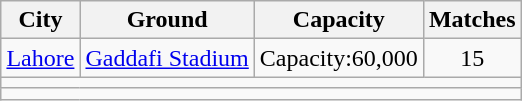<table class="wikitable" style="text-align:center; margin:auto">
<tr>
<th>City</th>
<th>Ground</th>
<th>Capacity</th>
<th>Matches</th>
</tr>
<tr>
<td><a href='#'>Lahore</a></td>
<td><a href='#'>Gaddafi Stadium</a></td>
<td>Capacity:60,000</td>
<td>15</td>
</tr>
<tr>
<td colspan=4></td>
</tr>
<tr>
<td colspan=4></td>
</tr>
</table>
